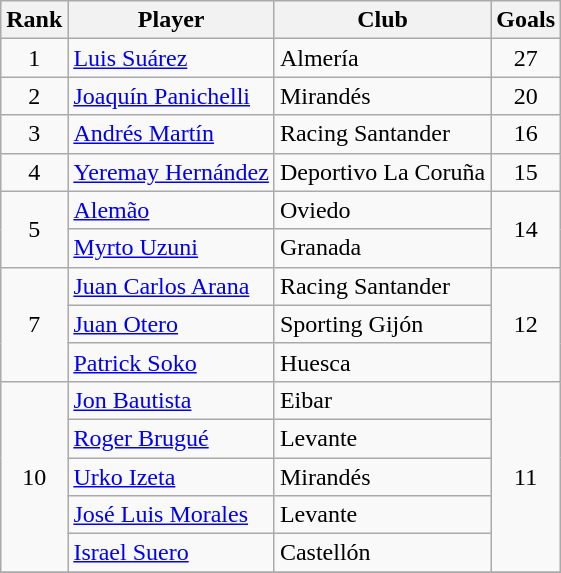<table class="wikitable" style="text-align:center">
<tr>
<th>Rank</th>
<th>Player</th>
<th>Club</th>
<th>Goals</th>
</tr>
<tr>
<td>1</td>
<td align="left"> <a href='#'>Luis Suárez</a></td>
<td align="left">Almería</td>
<td>27</td>
</tr>
<tr>
<td>2</td>
<td align="left"> <a href='#'>Joaquín Panichelli</a></td>
<td align="left">Mirandés</td>
<td>20</td>
</tr>
<tr>
<td>3</td>
<td align="left"> <a href='#'>Andrés Martín</a></td>
<td align="left">Racing Santander</td>
<td>16</td>
</tr>
<tr>
<td>4</td>
<td align="left"> <a href='#'>Yeremay Hernández</a></td>
<td align="left">Deportivo La Coruña</td>
<td>15</td>
</tr>
<tr>
<td rowspan=2>5</td>
<td align="left"> <a href='#'>Alemão</a></td>
<td align="left">Oviedo</td>
<td rowspan=2>14</td>
</tr>
<tr>
<td align="left"> <a href='#'>Myrto Uzuni</a></td>
<td align="left">Granada</td>
</tr>
<tr>
<td rowspan=3>7</td>
<td align="left"> <a href='#'>Juan Carlos Arana</a></td>
<td align="left">Racing Santander</td>
<td rowspan=3>12</td>
</tr>
<tr>
<td align="left"> <a href='#'>Juan Otero</a></td>
<td align="left">Sporting Gijón</td>
</tr>
<tr>
<td align="left"> <a href='#'>Patrick Soko</a></td>
<td align="left">Huesca</td>
</tr>
<tr>
<td rowspan=5>10</td>
<td align="left"> <a href='#'>Jon Bautista</a></td>
<td align="left">Eibar</td>
<td rowspan=5>11</td>
</tr>
<tr>
<td align="left"> <a href='#'>Roger Brugué</a></td>
<td align="left">Levante</td>
</tr>
<tr>
<td align="left"> <a href='#'>Urko Izeta</a></td>
<td align="left">Mirandés</td>
</tr>
<tr>
<td align="left"> <a href='#'>José Luis Morales</a></td>
<td align="left">Levante</td>
</tr>
<tr>
<td align="left"> <a href='#'>Israel Suero</a></td>
<td align="left">Castellón</td>
</tr>
<tr>
</tr>
</table>
